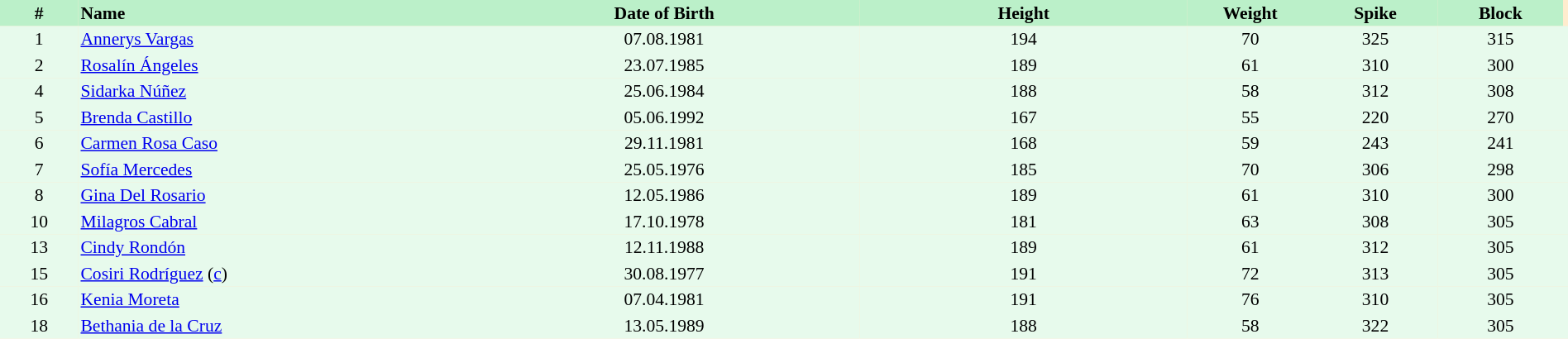<table border=0 cellpadding=2 cellspacing=0  |- bgcolor=#FFECCE style="text-align:center; font-size:90%;" width=100%>
<tr bgcolor=#BBF0C9>
<th width=5%>#</th>
<th width=25% align=left>Name</th>
<th width=25%>Date of Birth</th>
<th width=21%>Height</th>
<th width=8%>Weight</th>
<th width=8%>Spike</th>
<th width=8%>Block</th>
</tr>
<tr bgcolor=#E7FAEC>
<td>1</td>
<td align=left><a href='#'>Annerys Vargas</a></td>
<td>07.08.1981</td>
<td>194</td>
<td>70</td>
<td>325</td>
<td>315</td>
<td></td>
</tr>
<tr bgcolor=#E7FAEC>
<td>2</td>
<td align=left><a href='#'>Rosalín Ángeles</a></td>
<td>23.07.1985</td>
<td>189</td>
<td>61</td>
<td>310</td>
<td>300</td>
<td></td>
</tr>
<tr bgcolor=#E7FAEC>
<td>4</td>
<td align=left><a href='#'>Sidarka Núñez</a></td>
<td>25.06.1984</td>
<td>188</td>
<td>58</td>
<td>312</td>
<td>308</td>
<td></td>
</tr>
<tr bgcolor=#E7FAEC>
<td>5</td>
<td align=left><a href='#'>Brenda Castillo</a></td>
<td>05.06.1992</td>
<td>167</td>
<td>55</td>
<td>220</td>
<td>270</td>
<td></td>
</tr>
<tr bgcolor=#E7FAEC>
<td>6</td>
<td align=left><a href='#'>Carmen Rosa Caso</a></td>
<td>29.11.1981</td>
<td>168</td>
<td>59</td>
<td>243</td>
<td>241</td>
<td></td>
</tr>
<tr bgcolor=#E7FAEC>
<td>7</td>
<td align=left><a href='#'>Sofía Mercedes</a></td>
<td>25.05.1976</td>
<td>185</td>
<td>70</td>
<td>306</td>
<td>298</td>
<td></td>
</tr>
<tr bgcolor=#E7FAEC>
<td>8</td>
<td align=left><a href='#'>Gina Del Rosario</a></td>
<td>12.05.1986</td>
<td>189</td>
<td>61</td>
<td>310</td>
<td>300</td>
<td></td>
</tr>
<tr bgcolor=#E7FAEC>
<td>10</td>
<td align=left><a href='#'>Milagros Cabral</a></td>
<td>17.10.1978</td>
<td>181</td>
<td>63</td>
<td>308</td>
<td>305</td>
<td></td>
</tr>
<tr bgcolor=#E7FAEC>
<td>13</td>
<td align=left><a href='#'>Cindy Rondón</a></td>
<td>12.11.1988</td>
<td>189</td>
<td>61</td>
<td>312</td>
<td>305</td>
<td></td>
</tr>
<tr bgcolor=#E7FAEC>
<td>15</td>
<td align=left><a href='#'>Cosiri Rodríguez</a> (<a href='#'>c</a>)</td>
<td>30.08.1977</td>
<td>191</td>
<td>72</td>
<td>313</td>
<td>305</td>
<td></td>
</tr>
<tr bgcolor=#E7FAEC>
<td>16</td>
<td align=left><a href='#'>Kenia Moreta</a></td>
<td>07.04.1981</td>
<td>191</td>
<td>76</td>
<td>310</td>
<td>305</td>
<td></td>
</tr>
<tr bgcolor=#E7FAEC>
<td>18</td>
<td align=left><a href='#'>Bethania de la Cruz</a></td>
<td>13.05.1989</td>
<td>188</td>
<td>58</td>
<td>322</td>
<td>305</td>
<td></td>
</tr>
</table>
